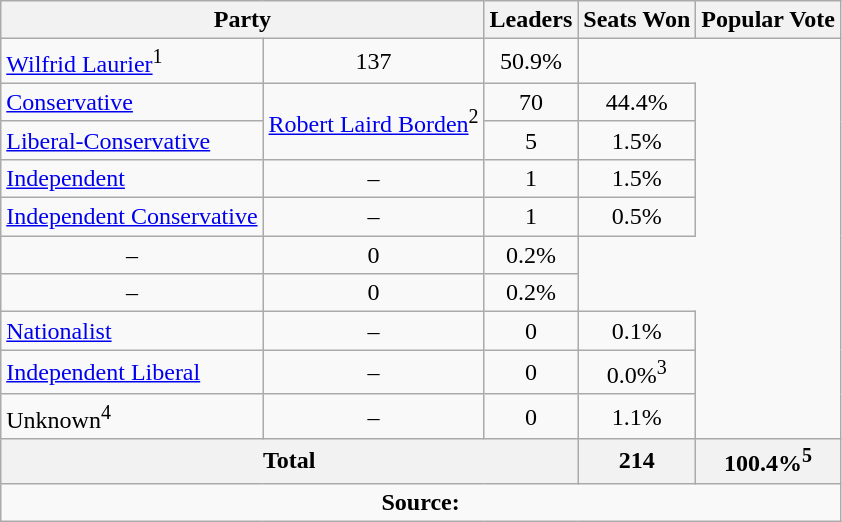<table class="wikitable">
<tr>
<th colspan="2">Party</th>
<th>Leaders</th>
<th>Seats Won</th>
<th>Popular Vote</th>
</tr>
<tr>
<td><a href='#'>Wilfrid Laurier</a><sup>1</sup></td>
<td align=center>137</td>
<td align=center>50.9%</td>
</tr>
<tr>
<td><a href='#'>Conservative</a></td>
<td rowspan=2><a href='#'>Robert Laird Borden</a><sup>2</sup></td>
<td align=center>70</td>
<td align=center>44.4%</td>
</tr>
<tr>
<td><a href='#'>Liberal-Conservative</a></td>
<td align=center>5</td>
<td align=center>1.5%</td>
</tr>
<tr>
<td><a href='#'>Independent</a></td>
<td align=center>–</td>
<td align=center>1</td>
<td align=center>1.5%</td>
</tr>
<tr>
<td><a href='#'>Independent Conservative</a></td>
<td align=center>–</td>
<td align=center>1</td>
<td align=center>0.5%</td>
</tr>
<tr>
<td align=center>–</td>
<td align=center>0</td>
<td align=center>0.2%</td>
</tr>
<tr>
<td align=center>–</td>
<td align=center>0</td>
<td align=center>0.2%</td>
</tr>
<tr>
<td><a href='#'>Nationalist</a></td>
<td align=center>–</td>
<td align=center>0</td>
<td align=center>0.1%</td>
</tr>
<tr>
<td><a href='#'>Independent Liberal</a></td>
<td align=center>–</td>
<td align=center>0</td>
<td align=center>0.0%<sup>3</sup></td>
</tr>
<tr>
<td>Unknown<sup>4</sup></td>
<td align=center>–</td>
<td align=center>0</td>
<td align=center>1.1%</td>
</tr>
<tr>
<th colspan=3 align=left>Total</th>
<th align=right>214</th>
<th align=right>100.4%<sup>5</sup></th>
</tr>
<tr>
<td align="center" colspan=5><strong>Source:</strong>  </td>
</tr>
</table>
